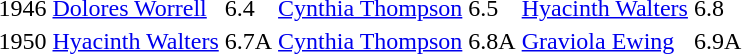<table>
<tr>
<td>1946</td>
<td><a href='#'>Dolores Worrell</a><br> </td>
<td>6.4</td>
<td><a href='#'>Cynthia Thompson</a><br> </td>
<td>6.5</td>
<td><a href='#'>Hyacinth Walters</a><br> </td>
<td>6.8</td>
</tr>
<tr>
<td>1950</td>
<td><a href='#'>Hyacinth Walters</a><br> </td>
<td>6.7A</td>
<td><a href='#'>Cynthia Thompson</a><br> </td>
<td>6.8A</td>
<td><a href='#'>Graviola Ewing</a><br> </td>
<td>6.9A</td>
</tr>
</table>
